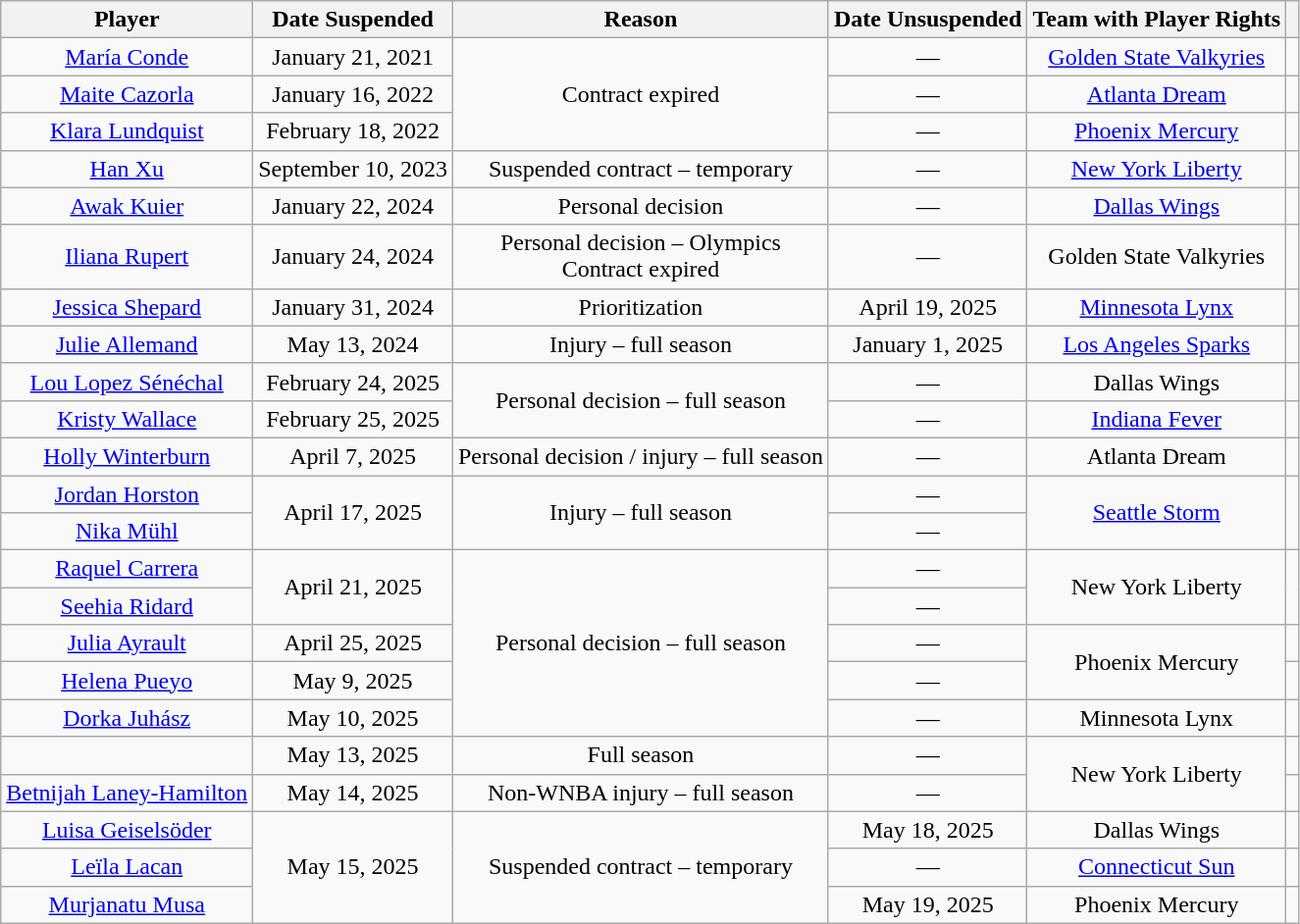<table class="wikitable sortable" style="text-align:center">
<tr>
<th style="width="10%">Player</th>
<th style="width="10%">Date Suspended</th>
<th style="width="10%">Reason</th>
<th style="width="10%">Date Unsuspended</th>
<th style="width="10%">Team with Player Rights</th>
<th style="width:1%" class="unsortable"></th>
</tr>
<tr>
<td><a href='#'>María Conde</a></td>
<td>January 21, 2021</td>
<td rowspan=3>Contract expired</td>
<td>—</td>
<td><a href='#'>Golden State Valkyries</a></td>
<td></td>
</tr>
<tr>
<td><a href='#'>Maite Cazorla</a></td>
<td>January 16, 2022</td>
<td>—</td>
<td><a href='#'>Atlanta Dream</a></td>
<td></td>
</tr>
<tr>
<td><a href='#'>Klara Lundquist</a></td>
<td>February 18, 2022</td>
<td>—</td>
<td><a href='#'>Phoenix Mercury</a></td>
<td></td>
</tr>
<tr>
<td><a href='#'>Han Xu</a></td>
<td>September 10, 2023</td>
<td>Suspended contract – temporary</td>
<td>—</td>
<td><a href='#'>New York Liberty</a></td>
<td></td>
</tr>
<tr>
<td><a href='#'>Awak Kuier</a></td>
<td>January 22, 2024</td>
<td>Personal decision</td>
<td>—</td>
<td><a href='#'>Dallas Wings</a></td>
<td></td>
</tr>
<tr>
<td><a href='#'>Iliana Rupert</a></td>
<td>January 24, 2024</td>
<td>Personal decision – Olympics<br>Contract expired</td>
<td>—</td>
<td>Golden State Valkyries</td>
<td></td>
</tr>
<tr>
<td><a href='#'>Jessica Shepard</a></td>
<td>January 31, 2024</td>
<td>Prioritization</td>
<td>April 19, 2025</td>
<td><a href='#'>Minnesota Lynx</a></td>
<td></td>
</tr>
<tr>
<td><a href='#'>Julie Allemand</a></td>
<td>May 13, 2024</td>
<td>Injury – full season</td>
<td>January 1, 2025</td>
<td><a href='#'>Los Angeles Sparks</a></td>
<td></td>
</tr>
<tr>
<td><a href='#'>Lou Lopez Sénéchal</a></td>
<td>February 24, 2025</td>
<td rowspan=2>Personal decision – full season</td>
<td>—</td>
<td>Dallas Wings</td>
<td></td>
</tr>
<tr>
<td><a href='#'>Kristy Wallace</a></td>
<td>February 25, 2025</td>
<td>—</td>
<td><a href='#'>Indiana Fever</a></td>
<td></td>
</tr>
<tr>
<td><a href='#'>Holly Winterburn</a></td>
<td>April 7, 2025</td>
<td>Personal decision / injury – full season</td>
<td>—</td>
<td>Atlanta Dream</td>
<td></td>
</tr>
<tr>
<td><a href='#'>Jordan Horston</a></td>
<td rowspan=2>April 17, 2025</td>
<td rowspan=2>Injury – full season</td>
<td>—</td>
<td rowspan=2><a href='#'>Seattle Storm</a></td>
<td rowspan=2></td>
</tr>
<tr>
<td><a href='#'>Nika Mühl</a></td>
<td>—</td>
</tr>
<tr>
<td><a href='#'>Raquel Carrera</a></td>
<td rowspan=2>April 21, 2025</td>
<td rowspan=5>Personal decision – full season</td>
<td>—</td>
<td rowspan=2>New York Liberty</td>
<td rowspan=2></td>
</tr>
<tr>
<td><a href='#'>Seehia Ridard</a></td>
<td>—</td>
</tr>
<tr>
<td><a href='#'>Julia Ayrault</a></td>
<td>April 25, 2025</td>
<td>—</td>
<td rowspan=2>Phoenix Mercury</td>
<td></td>
</tr>
<tr>
<td><a href='#'>Helena Pueyo</a></td>
<td>May 9, 2025</td>
<td>—</td>
<td></td>
</tr>
<tr>
<td><a href='#'>Dorka Juhász</a></td>
<td>May 10, 2025</td>
<td>—</td>
<td>Minnesota Lynx</td>
<td></td>
</tr>
<tr>
<td></td>
<td>May 13, 2025</td>
<td>Full season</td>
<td>—</td>
<td rowspan=2>New York Liberty</td>
<td></td>
</tr>
<tr>
<td><a href='#'>Betnijah Laney-Hamilton</a></td>
<td>May 14, 2025</td>
<td>Non-WNBA injury – full season</td>
<td>—</td>
<td></td>
</tr>
<tr>
<td><a href='#'>Luisa Geiselsöder</a></td>
<td rowspan=3>May 15, 2025</td>
<td rowspan=3>Suspended contract – temporary</td>
<td>May 18, 2025</td>
<td>Dallas Wings</td>
<td></td>
</tr>
<tr>
<td><a href='#'>Leïla Lacan</a></td>
<td>—</td>
<td><a href='#'>Connecticut Sun</a></td>
<td></td>
</tr>
<tr>
<td><a href='#'>Murjanatu Musa</a></td>
<td>May 19, 2025</td>
<td>Phoenix Mercury</td>
<td></td>
</tr>
</table>
